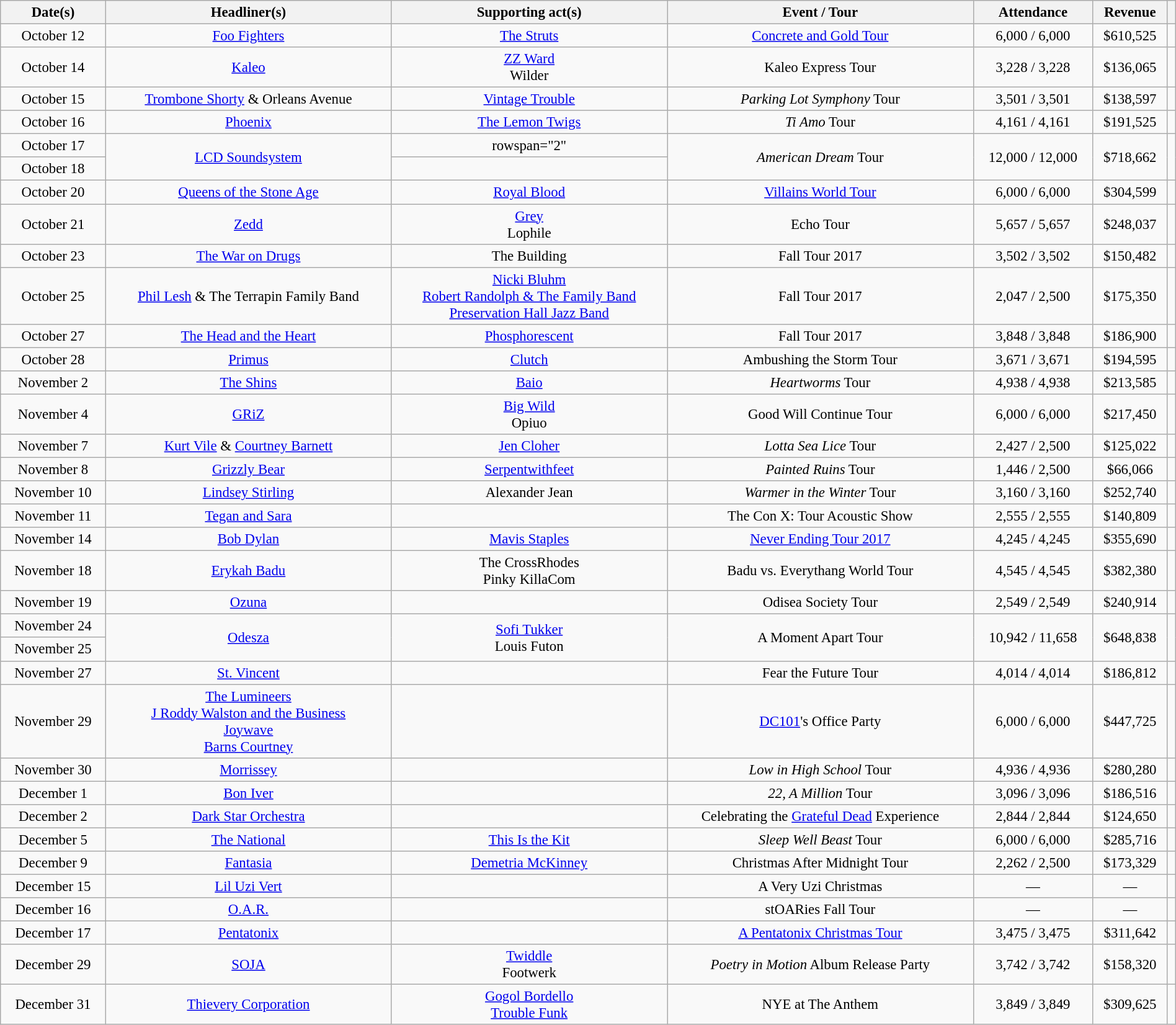<table class="wikitable" style="text-align:center; font-size: 95%;" width=100%>
<tr>
<th>Date(s)</th>
<th>Headliner(s)</th>
<th>Supporting act(s)</th>
<th>Event / Tour</th>
<th>Attendance</th>
<th>Revenue</th>
<th></th>
</tr>
<tr>
<td>October 12</td>
<td><a href='#'>Foo Fighters</a></td>
<td><a href='#'>The Struts</a></td>
<td><a href='#'>Concrete and Gold Tour</a></td>
<td>6,000 / 6,000</td>
<td>$610,525</td>
<td></td>
</tr>
<tr>
<td>October 14</td>
<td><a href='#'>Kaleo</a></td>
<td><a href='#'>ZZ Ward</a><br>Wilder</td>
<td>Kaleo Express Tour</td>
<td>3,228 / 3,228</td>
<td>$136,065</td>
<td></td>
</tr>
<tr>
<td>October 15</td>
<td><a href='#'>Trombone Shorty</a> & Orleans Avenue</td>
<td><a href='#'>Vintage Trouble</a></td>
<td><em>Parking Lot Symphony</em> Tour</td>
<td>3,501 / 3,501</td>
<td>$138,597</td>
<td></td>
</tr>
<tr>
<td>October 16</td>
<td><a href='#'>Phoenix</a></td>
<td><a href='#'>The Lemon Twigs</a></td>
<td><em>Ti Amo</em> Tour</td>
<td>4,161 / 4,161</td>
<td>$191,525</td>
<td></td>
</tr>
<tr>
<td>October 17</td>
<td rowspan="2"><a href='#'>LCD Soundsystem</a></td>
<td>rowspan="2" </td>
<td rowspan="2"><em>American Dream</em> Tour</td>
<td rowspan="2">12,000 / 12,000</td>
<td rowspan="2">$718,662</td>
<td rowspan="2"></td>
</tr>
<tr>
<td>October 18</td>
</tr>
<tr>
<td>October 20</td>
<td><a href='#'>Queens of the Stone Age</a></td>
<td><a href='#'>Royal Blood</a></td>
<td><a href='#'>Villains World Tour</a></td>
<td>6,000 / 6,000</td>
<td>$304,599</td>
<td></td>
</tr>
<tr>
<td>October 21</td>
<td><a href='#'>Zedd</a></td>
<td><a href='#'>Grey</a><br>Lophile</td>
<td>Echo Tour</td>
<td>5,657 / 5,657</td>
<td>$248,037</td>
<td></td>
</tr>
<tr>
<td>October 23</td>
<td><a href='#'>The War on Drugs</a></td>
<td>The Building</td>
<td>Fall Tour 2017</td>
<td>3,502 / 3,502</td>
<td>$150,482</td>
<td></td>
</tr>
<tr>
<td>October 25</td>
<td><a href='#'>Phil Lesh</a> & The Terrapin Family Band</td>
<td><a href='#'>Nicki Bluhm</a><br><a href='#'>Robert Randolph & The Family Band</a><br><a href='#'>Preservation Hall Jazz Band</a></td>
<td>Fall Tour 2017</td>
<td>2,047 / 2,500</td>
<td>$175,350</td>
<td></td>
</tr>
<tr>
<td>October 27</td>
<td><a href='#'>The Head and the Heart</a></td>
<td><a href='#'>Phosphorescent</a></td>
<td>Fall Tour 2017</td>
<td>3,848 / 3,848</td>
<td>$186,900</td>
<td></td>
</tr>
<tr>
<td>October 28</td>
<td><a href='#'>Primus</a></td>
<td><a href='#'>Clutch</a></td>
<td>Ambushing the Storm Tour</td>
<td>3,671 / 3,671</td>
<td>$194,595</td>
<td></td>
</tr>
<tr>
<td>November 2</td>
<td><a href='#'>The Shins</a></td>
<td><a href='#'>Baio</a></td>
<td><em>Heartworms</em> Tour</td>
<td>4,938 / 4,938</td>
<td>$213,585</td>
<td></td>
</tr>
<tr>
<td>November 4</td>
<td><a href='#'>GRiZ</a></td>
<td><a href='#'>Big Wild</a><br>Opiuo</td>
<td>Good Will Continue Tour</td>
<td>6,000 / 6,000</td>
<td>$217,450</td>
<td></td>
</tr>
<tr>
<td>November 7</td>
<td><a href='#'>Kurt Vile</a> & <a href='#'>Courtney Barnett</a></td>
<td><a href='#'>Jen Cloher</a></td>
<td><em>Lotta Sea Lice</em> Tour</td>
<td>2,427 / 2,500</td>
<td>$125,022</td>
<td></td>
</tr>
<tr>
<td>November 8</td>
<td><a href='#'>Grizzly Bear</a></td>
<td><a href='#'>Serpentwithfeet</a></td>
<td><em>Painted Ruins</em> Tour</td>
<td>1,446 / 2,500</td>
<td>$66,066</td>
<td></td>
</tr>
<tr>
<td>November 10</td>
<td><a href='#'>Lindsey Stirling</a></td>
<td>Alexander Jean</td>
<td><em>Warmer in the Winter</em> Tour</td>
<td>3,160 / 3,160</td>
<td>$252,740</td>
<td></td>
</tr>
<tr>
<td>November 11</td>
<td><a href='#'>Tegan and Sara</a></td>
<td></td>
<td>The Con X: Tour Acoustic Show</td>
<td>2,555 / 2,555</td>
<td>$140,809</td>
<td></td>
</tr>
<tr>
<td>November 14</td>
<td><a href='#'>Bob Dylan</a></td>
<td><a href='#'>Mavis Staples</a></td>
<td><a href='#'>Never Ending Tour 2017</a></td>
<td>4,245 / 4,245</td>
<td>$355,690</td>
<td></td>
</tr>
<tr>
<td>November 18</td>
<td><a href='#'>Erykah Badu</a></td>
<td>The CrossRhodes<br>Pinky KillaCom</td>
<td>Badu vs. Everythang World Tour</td>
<td>4,545 / 4,545</td>
<td>$382,380</td>
<td></td>
</tr>
<tr>
<td>November 19</td>
<td><a href='#'>Ozuna</a></td>
<td></td>
<td>Odisea Society Tour</td>
<td>2,549 / 2,549</td>
<td>$240,914</td>
<td></td>
</tr>
<tr>
<td>November 24</td>
<td rowspan="2"><a href='#'>Odesza</a></td>
<td rowspan="2"><a href='#'>Sofi Tukker</a><br>Louis Futon</td>
<td rowspan="2">A Moment Apart Tour</td>
<td rowspan="2">10,942 / 11,658</td>
<td rowspan="2">$648,838</td>
<td rowspan="2"></td>
</tr>
<tr>
<td>November 25</td>
</tr>
<tr>
<td>November 27</td>
<td><a href='#'>St. Vincent</a></td>
<td></td>
<td>Fear the Future Tour</td>
<td>4,014 / 4,014</td>
<td>$186,812</td>
<td></td>
</tr>
<tr>
<td>November 29</td>
<td><a href='#'>The Lumineers</a><br><a href='#'>J Roddy Walston and the Business</a><br><a href='#'>Joywave</a><br><a href='#'>Barns Courtney</a></td>
<td></td>
<td><a href='#'>DC101</a>'s Office Party</td>
<td>6,000 / 6,000</td>
<td>$447,725</td>
<td></td>
</tr>
<tr>
<td>November 30</td>
<td><a href='#'>Morrissey</a></td>
<td></td>
<td><em>Low in High School</em> Tour</td>
<td>4,936 / 4,936</td>
<td>$280,280</td>
<td></td>
</tr>
<tr>
<td>December 1</td>
<td><a href='#'>Bon Iver</a></td>
<td></td>
<td><em>22, A Million</em> Tour</td>
<td>3,096 / 3,096</td>
<td>$186,516</td>
<td></td>
</tr>
<tr>
<td>December 2</td>
<td><a href='#'>Dark Star Orchestra</a></td>
<td></td>
<td>Celebrating the <a href='#'>Grateful Dead</a> Experience</td>
<td>2,844 / 2,844</td>
<td>$124,650</td>
<td></td>
</tr>
<tr>
<td>December 5</td>
<td><a href='#'>The National</a></td>
<td><a href='#'>This Is the Kit</a></td>
<td><em>Sleep Well Beast</em> Tour</td>
<td>6,000 / 6,000</td>
<td>$285,716</td>
<td></td>
</tr>
<tr>
<td>December 9</td>
<td><a href='#'>Fantasia</a></td>
<td><a href='#'>Demetria McKinney</a></td>
<td>Christmas After Midnight Tour</td>
<td>2,262 / 2,500</td>
<td>$173,329</td>
<td></td>
</tr>
<tr>
<td>December 15</td>
<td><a href='#'>Lil Uzi Vert</a></td>
<td></td>
<td>A Very Uzi Christmas</td>
<td>—</td>
<td>—</td>
<td></td>
</tr>
<tr>
<td>December 16</td>
<td><a href='#'>O.A.R.</a></td>
<td></td>
<td>stOARies Fall Tour</td>
<td>—</td>
<td>—</td>
<td></td>
</tr>
<tr>
<td>December 17</td>
<td><a href='#'>Pentatonix</a></td>
<td></td>
<td><a href='#'>A Pentatonix Christmas Tour</a></td>
<td>3,475 / 3,475</td>
<td>$311,642</td>
<td></td>
</tr>
<tr>
<td>December 29</td>
<td><a href='#'>SOJA</a></td>
<td><a href='#'>Twiddle</a><br>Footwerk</td>
<td><em>Poetry in Motion</em> Album Release Party</td>
<td>3,742 / 3,742</td>
<td>$158,320</td>
<td></td>
</tr>
<tr>
<td>December 31</td>
<td><a href='#'>Thievery Corporation</a></td>
<td><a href='#'>Gogol Bordello</a><br><a href='#'>Trouble Funk</a></td>
<td>NYE at The Anthem</td>
<td>3,849 / 3,849</td>
<td>$309,625</td>
<td></td>
</tr>
</table>
